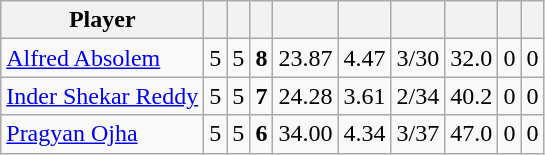<table class="wikitable sortable" style="text-align: center;">
<tr>
<th class="unsortable">Player</th>
<th></th>
<th></th>
<th></th>
<th></th>
<th></th>
<th></th>
<th></th>
<th></th>
<th></th>
</tr>
<tr>
<td style="text-align:left"><a href='#'>Alfred Absolem</a></td>
<td style="text-align:left">5</td>
<td>5</td>
<td><strong>8</strong></td>
<td>23.87</td>
<td>4.47</td>
<td>3/30</td>
<td>32.0</td>
<td>0</td>
<td>0</td>
</tr>
<tr>
<td style="text-align:left"><a href='#'>Inder Shekar Reddy</a></td>
<td style="text-align:left">5</td>
<td>5</td>
<td><strong>7</strong></td>
<td>24.28</td>
<td>3.61</td>
<td>2/34</td>
<td>40.2</td>
<td>0</td>
<td>0</td>
</tr>
<tr>
<td style="text-align:left"><a href='#'>Pragyan Ojha</a></td>
<td style="text-align:left">5</td>
<td>5</td>
<td><strong>6</strong></td>
<td>34.00</td>
<td>4.34</td>
<td>3/37</td>
<td>47.0</td>
<td>0</td>
<td>0</td>
</tr>
</table>
